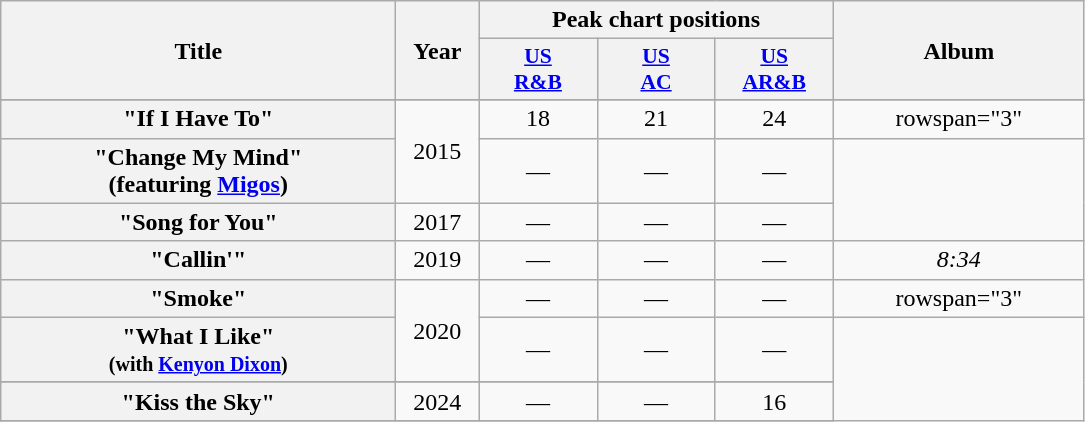<table class="wikitable plainrowheaders" style="text-align: center;" border="1">
<tr>
<th scope="col" rowspan="2" style="width:16em;">Title</th>
<th scope="col" rowspan="2" style="width:3em;">Year</th>
<th scope="col" colspan="3">Peak chart positions</th>
<th scope="col" rowspan="2" style="width:10em;">Album</th>
</tr>
<tr>
<th style="width:5em; font-size:90%;"><a href='#'>US<br>R&B</a><br></th>
<th style="width:5em; font-size:90%;"><a href='#'>US<br>AC</a><br></th>
<th style="width:5em; font-size:90%;"><a href='#'>US<br>AR&B</a><br></th>
</tr>
<tr>
</tr>
<tr>
<th scope="row">"If I Have To"</th>
<td rowspan="2">2015</td>
<td>18</td>
<td>21</td>
<td>24</td>
<td>rowspan="3" </td>
</tr>
<tr>
<th scope="row">"Change My Mind" <br> (featuring <a href='#'>Migos</a>)</th>
<td>—</td>
<td>—</td>
<td>—</td>
</tr>
<tr>
<th scope="row">"Song for You"</th>
<td>2017</td>
<td>—</td>
<td>—</td>
<td>—</td>
</tr>
<tr>
<th scope="row">"Callin'"</th>
<td>2019</td>
<td>—</td>
<td>—</td>
<td>—</td>
<td><em>8:34</em></td>
</tr>
<tr>
<th scope="row">"Smoke"</th>
<td rowspan="2">2020</td>
<td>—</td>
<td>—</td>
<td>—</td>
<td>rowspan="3" </td>
</tr>
<tr>
<th scope="row">"What I Like" <br><small>(with <a href='#'>Kenyon Dixon</a>)</small></th>
<td>—</td>
<td>—</td>
<td>—</td>
</tr>
<tr | rowspan="2" >
</tr>
<tr>
<th scope="row">"Kiss the Sky"</th>
<td rowspan="1">2024</td>
<td>—</td>
<td>—</td>
<td>16</td>
</tr>
<tr>
</tr>
</table>
